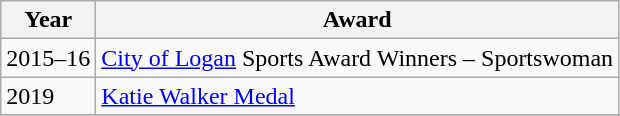<table class="wikitable collapsible">
<tr>
<th>Year</th>
<th>Award</th>
</tr>
<tr>
<td>2015–16</td>
<td><a href='#'>City of Logan</a> Sports Award Winners – Sportswoman</td>
</tr>
<tr>
<td>2019</td>
<td><a href='#'>Katie Walker Medal</a></td>
</tr>
<tr>
</tr>
</table>
